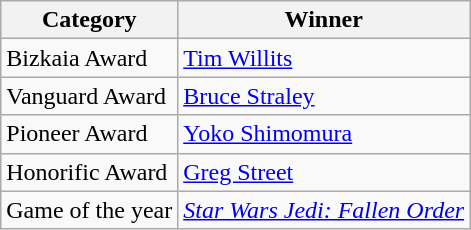<table class="wikitable">
<tr>
<th>Category</th>
<th>Winner</th>
</tr>
<tr>
<td>Bizkaia Award</td>
<td><a href='#'>Tim Willits</a></td>
</tr>
<tr>
<td>Vanguard Award</td>
<td><a href='#'>Bruce Straley</a></td>
</tr>
<tr>
<td>Pioneer Award</td>
<td><a href='#'>Yoko Shimomura</a></td>
</tr>
<tr>
<td>Honorific Award</td>
<td><a href='#'>Greg Street</a></td>
</tr>
<tr>
<td>Game of the year</td>
<td><em><a href='#'>Star Wars Jedi: Fallen Order</a></em></td>
</tr>
</table>
